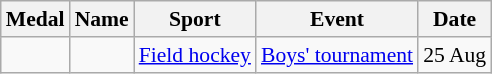<table class="wikitable sortable" style="font-size:90%">
<tr>
<th>Medal</th>
<th>Name</th>
<th>Sport</th>
<th>Event</th>
<th>Date</th>
</tr>
<tr>
<td></td>
<td><br></td>
<td><a href='#'>Field hockey</a></td>
<td><a href='#'>Boys' tournament</a></td>
<td>25 Aug</td>
</tr>
</table>
